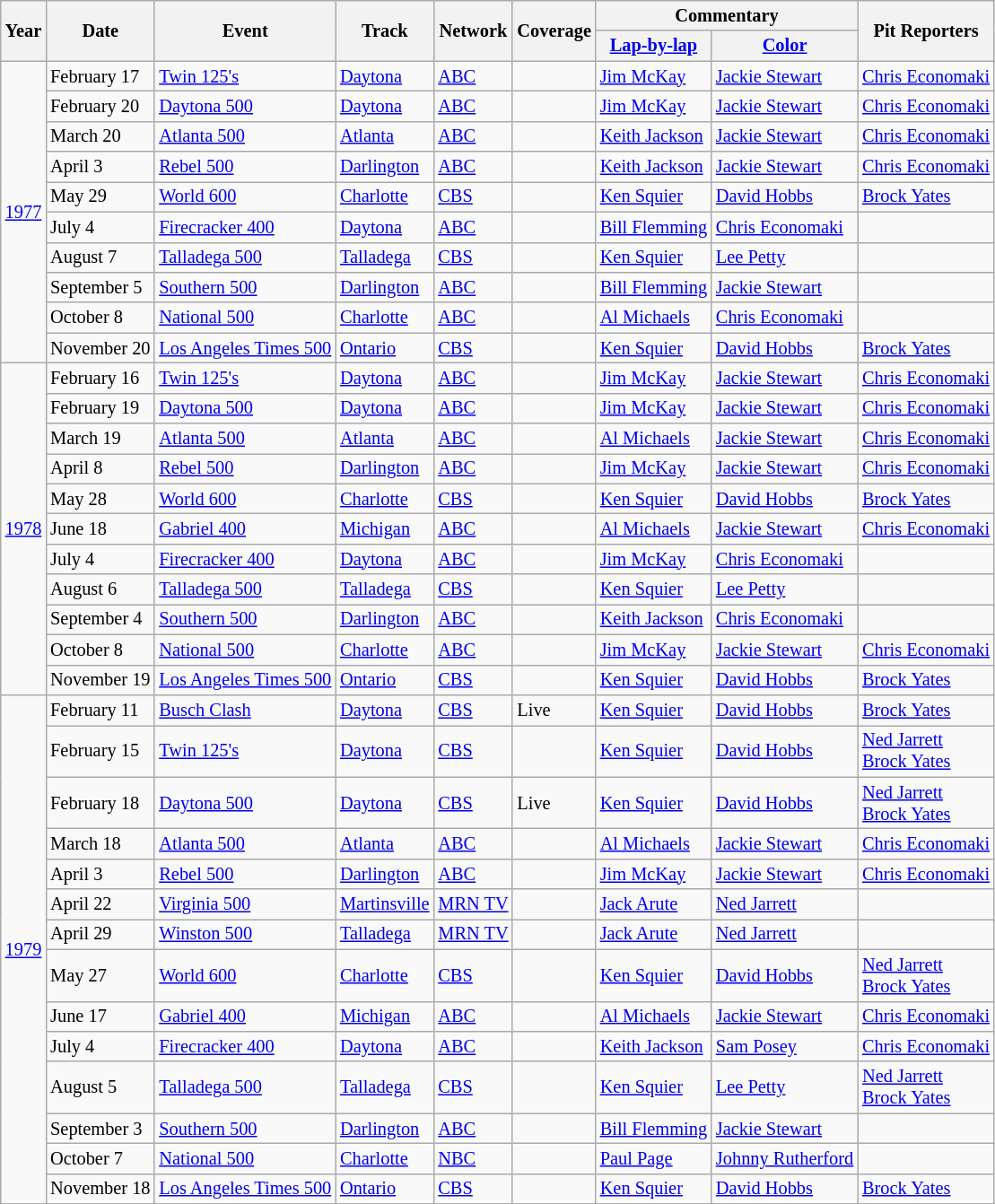<table class="wikitable" style="font-size: 85%;">
<tr>
<th rowspan=2>Year</th>
<th rowspan=2>Date</th>
<th rowspan=2>Event</th>
<th rowspan=2>Track</th>
<th rowspan=2>Network</th>
<th rowspan=2>Coverage</th>
<th colspan=2>Commentary</th>
<th rowspan=2>Pit Reporters</th>
</tr>
<tr>
<th><a href='#'>Lap-by-lap</a></th>
<th><a href='#'>Color</a></th>
</tr>
<tr>
<td rowspan=10><a href='#'>1977</a></td>
<td>February 17</td>
<td><a href='#'>Twin 125's</a></td>
<td><a href='#'>Daytona</a></td>
<td><a href='#'>ABC</a></td>
<td></td>
<td><a href='#'>Jim McKay</a></td>
<td><a href='#'>Jackie Stewart</a></td>
<td><a href='#'>Chris Economaki</a></td>
</tr>
<tr>
<td>February 20</td>
<td><a href='#'>Daytona 500</a></td>
<td><a href='#'>Daytona</a></td>
<td><a href='#'>ABC</a></td>
<td></td>
<td><a href='#'>Jim McKay</a></td>
<td><a href='#'>Jackie Stewart</a></td>
<td><a href='#'>Chris Economaki</a></td>
</tr>
<tr>
<td>March 20</td>
<td><a href='#'>Atlanta 500</a></td>
<td><a href='#'>Atlanta</a></td>
<td><a href='#'>ABC</a></td>
<td></td>
<td><a href='#'>Keith Jackson</a></td>
<td><a href='#'>Jackie Stewart</a></td>
<td><a href='#'>Chris Economaki</a></td>
</tr>
<tr>
<td>April 3</td>
<td><a href='#'>Rebel 500</a></td>
<td><a href='#'>Darlington</a></td>
<td><a href='#'>ABC</a></td>
<td></td>
<td><a href='#'>Keith Jackson</a></td>
<td><a href='#'>Jackie Stewart</a></td>
<td><a href='#'>Chris Economaki</a></td>
</tr>
<tr>
<td>May 29</td>
<td><a href='#'>World 600</a></td>
<td><a href='#'>Charlotte</a></td>
<td><a href='#'>CBS</a></td>
<td></td>
<td><a href='#'>Ken Squier</a></td>
<td><a href='#'>David Hobbs</a></td>
<td><a href='#'>Brock Yates</a></td>
</tr>
<tr>
<td>July 4</td>
<td><a href='#'>Firecracker 400</a></td>
<td><a href='#'>Daytona</a></td>
<td><a href='#'>ABC</a></td>
<td></td>
<td><a href='#'>Bill Flemming</a></td>
<td><a href='#'>Chris Economaki</a></td>
<td></td>
</tr>
<tr>
<td>August 7</td>
<td><a href='#'>Talladega 500</a></td>
<td><a href='#'>Talladega</a></td>
<td><a href='#'>CBS</a></td>
<td></td>
<td><a href='#'>Ken Squier</a></td>
<td><a href='#'>Lee Petty</a></td>
<td></td>
</tr>
<tr>
<td>September 5</td>
<td><a href='#'>Southern 500</a></td>
<td><a href='#'>Darlington</a></td>
<td><a href='#'>ABC</a></td>
<td></td>
<td><a href='#'>Bill Flemming</a></td>
<td><a href='#'>Jackie Stewart</a></td>
<td></td>
</tr>
<tr>
<td>October 8</td>
<td><a href='#'>National 500</a></td>
<td><a href='#'>Charlotte</a></td>
<td><a href='#'>ABC</a></td>
<td></td>
<td><a href='#'>Al Michaels</a></td>
<td><a href='#'>Chris Economaki</a></td>
<td></td>
</tr>
<tr>
<td>November 20</td>
<td><a href='#'>Los Angeles Times 500</a></td>
<td><a href='#'>Ontario</a></td>
<td><a href='#'>CBS</a></td>
<td></td>
<td><a href='#'>Ken Squier</a></td>
<td><a href='#'>David Hobbs</a></td>
<td><a href='#'>Brock Yates</a></td>
</tr>
<tr>
<td rowspan=11><a href='#'>1978</a></td>
<td>February 16</td>
<td><a href='#'>Twin 125's</a></td>
<td><a href='#'>Daytona</a></td>
<td><a href='#'>ABC</a></td>
<td></td>
<td><a href='#'>Jim McKay</a></td>
<td><a href='#'>Jackie Stewart</a></td>
<td><a href='#'>Chris Economaki</a></td>
</tr>
<tr>
<td>February 19</td>
<td><a href='#'>Daytona 500</a></td>
<td><a href='#'>Daytona</a></td>
<td><a href='#'>ABC</a></td>
<td></td>
<td><a href='#'>Jim McKay</a></td>
<td><a href='#'>Jackie Stewart</a></td>
<td><a href='#'>Chris Economaki</a></td>
</tr>
<tr>
<td>March 19</td>
<td><a href='#'>Atlanta 500</a></td>
<td><a href='#'>Atlanta</a></td>
<td><a href='#'>ABC</a></td>
<td></td>
<td><a href='#'>Al Michaels</a></td>
<td><a href='#'>Jackie Stewart</a></td>
<td><a href='#'>Chris Economaki</a></td>
</tr>
<tr>
<td>April 8</td>
<td><a href='#'>Rebel 500</a></td>
<td><a href='#'>Darlington</a></td>
<td><a href='#'>ABC</a></td>
<td></td>
<td><a href='#'>Jim McKay</a></td>
<td><a href='#'>Jackie Stewart</a></td>
<td><a href='#'>Chris Economaki</a></td>
</tr>
<tr>
<td>May 28</td>
<td><a href='#'>World 600</a></td>
<td><a href='#'>Charlotte</a></td>
<td><a href='#'>CBS</a></td>
<td></td>
<td><a href='#'>Ken Squier</a></td>
<td><a href='#'>David Hobbs</a></td>
<td><a href='#'>Brock Yates</a></td>
</tr>
<tr>
<td>June 18</td>
<td><a href='#'>Gabriel 400</a></td>
<td><a href='#'>Michigan</a></td>
<td><a href='#'>ABC</a></td>
<td></td>
<td><a href='#'>Al Michaels</a></td>
<td><a href='#'>Jackie Stewart</a></td>
<td><a href='#'>Chris Economaki</a></td>
</tr>
<tr>
<td>July 4</td>
<td><a href='#'>Firecracker 400</a></td>
<td><a href='#'>Daytona</a></td>
<td><a href='#'>ABC</a></td>
<td></td>
<td><a href='#'>Jim McKay</a></td>
<td><a href='#'>Chris Economaki</a></td>
<td></td>
</tr>
<tr>
<td>August 6</td>
<td><a href='#'>Talladega 500</a></td>
<td><a href='#'>Talladega</a></td>
<td><a href='#'>CBS</a></td>
<td></td>
<td><a href='#'>Ken Squier</a></td>
<td><a href='#'>Lee Petty</a></td>
<td></td>
</tr>
<tr>
<td>September 4</td>
<td><a href='#'>Southern 500</a></td>
<td><a href='#'>Darlington</a></td>
<td><a href='#'>ABC</a></td>
<td></td>
<td><a href='#'>Keith Jackson</a></td>
<td><a href='#'>Chris Economaki</a></td>
<td></td>
</tr>
<tr>
<td>October 8</td>
<td><a href='#'>National 500</a></td>
<td><a href='#'>Charlotte</a></td>
<td><a href='#'>ABC</a></td>
<td></td>
<td><a href='#'>Jim McKay</a></td>
<td><a href='#'>Jackie Stewart</a></td>
<td><a href='#'>Chris Economaki</a></td>
</tr>
<tr>
<td>November 19</td>
<td><a href='#'>Los Angeles Times 500</a></td>
<td><a href='#'>Ontario</a></td>
<td><a href='#'>CBS</a></td>
<td></td>
<td><a href='#'>Ken Squier</a></td>
<td><a href='#'>David Hobbs</a></td>
<td><a href='#'>Brock Yates</a></td>
</tr>
<tr>
<td rowspan=14><a href='#'>1979</a></td>
<td>February 11</td>
<td><a href='#'>Busch Clash</a></td>
<td><a href='#'>Daytona</a></td>
<td><a href='#'>CBS</a></td>
<td>Live</td>
<td><a href='#'>Ken Squier</a></td>
<td><a href='#'>David Hobbs</a></td>
<td><a href='#'>Brock Yates</a></td>
</tr>
<tr>
<td>February 15</td>
<td><a href='#'>Twin 125's</a></td>
<td><a href='#'>Daytona</a></td>
<td><a href='#'>CBS</a></td>
<td></td>
<td><a href='#'>Ken Squier</a></td>
<td><a href='#'>David Hobbs</a></td>
<td><a href='#'>Ned Jarrett</a> <br> <a href='#'>Brock Yates</a></td>
</tr>
<tr>
<td>February 18</td>
<td><a href='#'>Daytona 500</a></td>
<td><a href='#'>Daytona</a></td>
<td><a href='#'>CBS</a></td>
<td>Live</td>
<td><a href='#'>Ken Squier</a></td>
<td><a href='#'>David Hobbs</a></td>
<td><a href='#'>Ned Jarrett</a> <br> <a href='#'>Brock Yates</a></td>
</tr>
<tr>
<td>March 18</td>
<td><a href='#'>Atlanta 500</a></td>
<td><a href='#'>Atlanta</a></td>
<td><a href='#'>ABC</a></td>
<td></td>
<td><a href='#'>Al Michaels</a></td>
<td><a href='#'>Jackie Stewart</a></td>
<td><a href='#'>Chris Economaki</a></td>
</tr>
<tr>
<td>April 3</td>
<td><a href='#'>Rebel 500</a></td>
<td><a href='#'>Darlington</a></td>
<td><a href='#'>ABC</a></td>
<td></td>
<td><a href='#'>Jim McKay</a></td>
<td><a href='#'>Jackie Stewart</a></td>
<td><a href='#'>Chris Economaki</a></td>
</tr>
<tr>
<td>April 22</td>
<td><a href='#'>Virginia 500</a></td>
<td><a href='#'>Martinsville</a></td>
<td><a href='#'>MRN TV</a></td>
<td></td>
<td><a href='#'>Jack Arute</a></td>
<td><a href='#'>Ned Jarrett</a></td>
<td></td>
</tr>
<tr>
<td>April 29</td>
<td><a href='#'>Winston 500</a></td>
<td><a href='#'>Talladega</a></td>
<td><a href='#'>MRN TV</a></td>
<td></td>
<td><a href='#'>Jack Arute</a></td>
<td><a href='#'>Ned Jarrett</a></td>
<td></td>
</tr>
<tr>
<td>May 27</td>
<td><a href='#'>World 600</a></td>
<td><a href='#'>Charlotte</a></td>
<td><a href='#'>CBS</a></td>
<td></td>
<td><a href='#'>Ken Squier</a></td>
<td><a href='#'>David Hobbs</a></td>
<td><a href='#'>Ned Jarrett</a> <br> <a href='#'>Brock Yates</a></td>
</tr>
<tr>
<td>June 17</td>
<td><a href='#'>Gabriel 400</a></td>
<td><a href='#'>Michigan</a></td>
<td><a href='#'>ABC</a></td>
<td></td>
<td><a href='#'>Al Michaels</a></td>
<td><a href='#'>Jackie Stewart</a></td>
<td><a href='#'>Chris Economaki</a></td>
</tr>
<tr>
<td>July 4</td>
<td><a href='#'>Firecracker 400</a></td>
<td><a href='#'>Daytona</a></td>
<td><a href='#'>ABC</a></td>
<td></td>
<td><a href='#'>Keith Jackson</a></td>
<td><a href='#'>Sam Posey</a></td>
<td><a href='#'>Chris Economaki</a></td>
</tr>
<tr>
<td>August 5</td>
<td><a href='#'>Talladega 500</a></td>
<td><a href='#'>Talladega</a></td>
<td><a href='#'>CBS</a></td>
<td></td>
<td><a href='#'>Ken Squier</a></td>
<td><a href='#'>Lee Petty</a></td>
<td><a href='#'>Ned Jarrett</a> <br> <a href='#'>Brock Yates</a></td>
</tr>
<tr>
<td>September 3</td>
<td><a href='#'>Southern 500</a></td>
<td><a href='#'>Darlington</a></td>
<td><a href='#'>ABC</a></td>
<td></td>
<td><a href='#'>Bill Flemming</a></td>
<td><a href='#'>Jackie Stewart</a></td>
<td></td>
</tr>
<tr>
<td>October 7</td>
<td><a href='#'>National 500</a></td>
<td><a href='#'>Charlotte</a></td>
<td><a href='#'>NBC</a></td>
<td></td>
<td><a href='#'>Paul Page</a></td>
<td><a href='#'>Johnny Rutherford</a></td>
<td></td>
</tr>
<tr>
<td>November 18</td>
<td><a href='#'>Los Angeles Times 500</a></td>
<td><a href='#'>Ontario</a></td>
<td><a href='#'>CBS</a></td>
<td></td>
<td><a href='#'>Ken Squier</a></td>
<td><a href='#'>David Hobbs</a></td>
<td><a href='#'>Brock Yates</a></td>
</tr>
<tr>
</tr>
</table>
